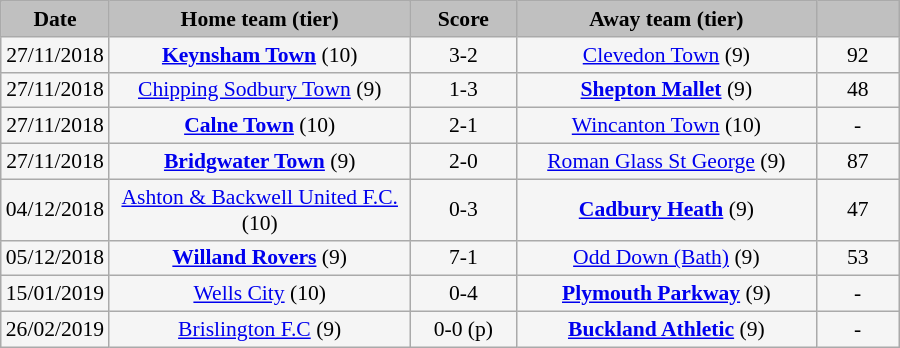<table class="wikitable" style="width: 600px; background:WhiteSmoke; text-align:center; font-size:90%">
<tr>
<td scope="col" style="width:  5.00%; background:silver;"><strong>Date</strong></td>
<td scope="col" style="width: 36.25%; background:silver;"><strong>Home team (tier)</strong></td>
<td scope="col" style="width: 12.50%; background:silver;"><strong>Score</strong></td>
<td scope="col" style="width: 36.25%; background:silver;"><strong>Away team (tier)</strong></td>
<td scope="col" style="width: 10.00%; background:silver;"><strong></strong></td>
</tr>
<tr>
<td>27/11/2018</td>
<td><strong><a href='#'>Keynsham Town</a></strong> (10)</td>
<td>3-2</td>
<td><a href='#'>Clevedon Town</a> (9)</td>
<td>92</td>
</tr>
<tr>
<td>27/11/2018</td>
<td><a href='#'>Chipping Sodbury Town</a> (9)</td>
<td>1-3</td>
<td><strong><a href='#'>Shepton Mallet</a></strong> (9)</td>
<td>48</td>
</tr>
<tr>
<td>27/11/2018</td>
<td><strong><a href='#'>Calne Town</a></strong> (10)</td>
<td>2-1</td>
<td><a href='#'>Wincanton Town</a> (10)</td>
<td>-</td>
</tr>
<tr>
<td>27/11/2018</td>
<td><strong><a href='#'>Bridgwater Town</a></strong> (9)</td>
<td>2-0</td>
<td><a href='#'>Roman Glass St George</a> (9)</td>
<td>87</td>
</tr>
<tr>
<td>04/12/2018</td>
<td><a href='#'>Ashton & Backwell United F.C.</a> (10)</td>
<td>0-3</td>
<td><strong><a href='#'>Cadbury Heath</a></strong> (9)</td>
<td>47</td>
</tr>
<tr>
<td>05/12/2018</td>
<td><strong><a href='#'>Willand Rovers</a></strong> (9)</td>
<td>7-1</td>
<td><a href='#'>Odd Down (Bath)</a> (9)</td>
<td>53</td>
</tr>
<tr>
<td>15/01/2019</td>
<td><a href='#'>Wells City</a> (10)</td>
<td>0-4</td>
<td><strong><a href='#'>Plymouth Parkway</a></strong> (9)</td>
<td>-</td>
</tr>
<tr>
<td>26/02/2019</td>
<td><a href='#'>Brislington F.C</a> (9)</td>
<td>0-0 (p)</td>
<td><strong><a href='#'>Buckland Athletic</a></strong> (9)</td>
<td>-</td>
</tr>
</table>
